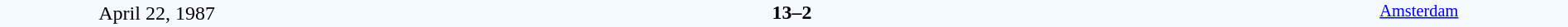<table style="width: 100%; background:#F5FAFF;" cellspacing="0">
<tr>
<td align=center rowspan=3 width=20%>April 22, 1987<br></td>
</tr>
<tr>
<td width=24% align=right></td>
<td align=center width=13%><strong>13–2</strong></td>
<td width=24%></td>
<td style=font-size:85% rowspan=3 valign=top align=center><a href='#'>Amsterdam</a></td>
</tr>
<tr style=font-size:85%>
<td align=right></td>
<td align=center></td>
<td></td>
</tr>
</table>
